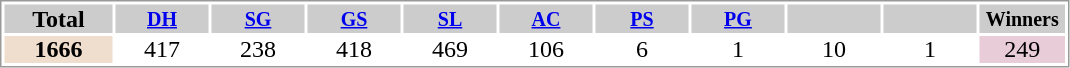<table style="border: 1px solid #999; background-color:#FFFFFF; line-height:16px; text-align:center">
<tr>
<th style="background-color: #ccc;" width="70">Total</th>
<th style="background-color: #ccc;" width="60"><small><a href='#'>DH</a></small></th>
<th style="background-color: #ccc;" width="60"><small><a href='#'>SG</a></small></th>
<th style="background-color: #ccc;" width="60"><small><a href='#'>GS</a></small></th>
<th style="background-color: #ccc;" width="60"><small><a href='#'>SL</a></small></th>
<th style="background-color: #ccc;" width="60"><small><a href='#'>AC</a></small></th>
<th style="background-color: #ccc;" width="60"><small><a href='#'>PS</a></small></th>
<th style="background-color: #ccc;" width="60"><small><a href='#'>PG</a></small></th>
<th style="background-color: #ccc;" width="60"><small></small></th>
<th style="background-color: #ccc;" width="60"><small></small></th>
<th style="background-color: #ccc;" width="55"><small>Winners</small></th>
</tr>
<tr>
<td bgcolor=#EFDECD><strong>1666</strong></td>
<td>417</td>
<td>238</td>
<td>418</td>
<td>469</td>
<td>106</td>
<td>6</td>
<td>1</td>
<td>10</td>
<td>1</td>
<td bgcolor=#E8CCD7>249</td>
</tr>
</table>
